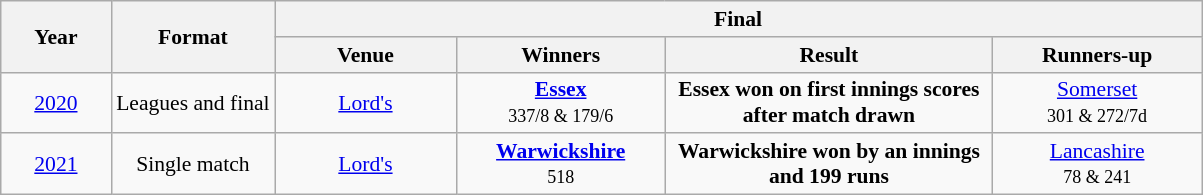<table class="wikitable" style="font-size:90%; text-align: center;">
<tr>
<th rowspan="2" scope="col" style="width:4.9em; padding:1px;">Year</th>
<th rowspan="2">Format</th>
<th colspan="4">Final</th>
</tr>
<tr>
<th scope="col" style="width:8.2em; padding:1px;">Venue</th>
<th style="width:9.2em;">Winners</th>
<th style="width:14.7em;">Result</th>
<th style="width:9.2em;">Runners-up</th>
</tr>
<tr>
<td><a href='#'>2020</a></td>
<td>Leagues and final</td>
<td><a href='#'>Lord's</a></td>
<td><strong><a href='#'>Essex</a></strong><br><small>337/8 & 179/6</small></td>
<td><strong>Essex won on first innings scores after match drawn</strong> <br></td>
<td><a href='#'>Somerset</a><br><small>301 & 272/7d</small></td>
</tr>
<tr>
<td><a href='#'>2021</a></td>
<td>Single match</td>
<td><a href='#'>Lord's</a></td>
<td><strong><a href='#'>Warwickshire</a></strong><br><small>518</small></td>
<td><strong>Warwickshire won by an innings and 199 runs</strong> <br></td>
<td><a href='#'>Lancashire</a><br><small>78 & 241</small></td>
</tr>
</table>
